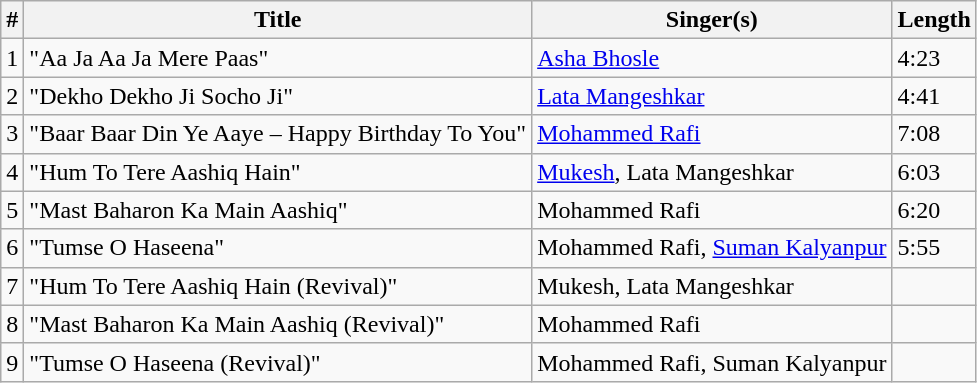<table class="wikitable">
<tr>
<th>#</th>
<th>Title</th>
<th>Singer(s)</th>
<th>Length</th>
</tr>
<tr>
<td>1</td>
<td>"Aa Ja Aa Ja Mere Paas"</td>
<td><a href='#'>Asha Bhosle</a></td>
<td>4:23</td>
</tr>
<tr>
<td>2</td>
<td>"Dekho Dekho Ji Socho Ji"</td>
<td><a href='#'>Lata Mangeshkar</a></td>
<td>4:41</td>
</tr>
<tr>
<td>3</td>
<td>"Baar Baar Din Ye Aaye – Happy Birthday To You"</td>
<td><a href='#'>Mohammed Rafi</a></td>
<td>7:08</td>
</tr>
<tr>
<td>4</td>
<td>"Hum To Tere Aashiq Hain"</td>
<td><a href='#'>Mukesh</a>, Lata Mangeshkar</td>
<td>6:03</td>
</tr>
<tr>
<td>5</td>
<td>"Mast Baharon Ka Main Aashiq"</td>
<td>Mohammed Rafi</td>
<td>6:20</td>
</tr>
<tr>
<td>6</td>
<td>"Tumse O Haseena"</td>
<td>Mohammed Rafi, <a href='#'>Suman Kalyanpur</a></td>
<td>5:55</td>
</tr>
<tr>
<td>7</td>
<td>"Hum To Tere Aashiq Hain (Revival)"</td>
<td>Mukesh, Lata Mangeshkar</td>
<td></td>
</tr>
<tr>
<td>8</td>
<td>"Mast Baharon Ka Main Aashiq (Revival)"</td>
<td>Mohammed Rafi</td>
<td></td>
</tr>
<tr>
<td>9</td>
<td>"Tumse O Haseena (Revival)"</td>
<td>Mohammed Rafi, Suman Kalyanpur</td>
<td></td>
</tr>
</table>
